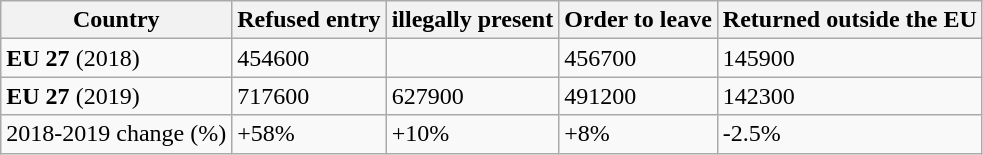<table class="wikitable sortable">
<tr>
<th>Country</th>
<th>Refused entry</th>
<th>illegally present</th>
<th>Order to leave</th>
<th>Returned outside the EU</th>
</tr>
<tr>
<td><strong>EU 27</strong> (2018)</td>
<td>454600</td>
<td></td>
<td>456700</td>
<td>145900</td>
</tr>
<tr class="sortbottom">
<td><strong>EU 27</strong> (2019)</td>
<td>717600</td>
<td>627900</td>
<td>491200</td>
<td>142300</td>
</tr>
<tr class="sortbottom">
<td>2018-2019 change (%)</td>
<td>+58%</td>
<td>+10%</td>
<td>+8%</td>
<td>-2.5%</td>
</tr>
</table>
